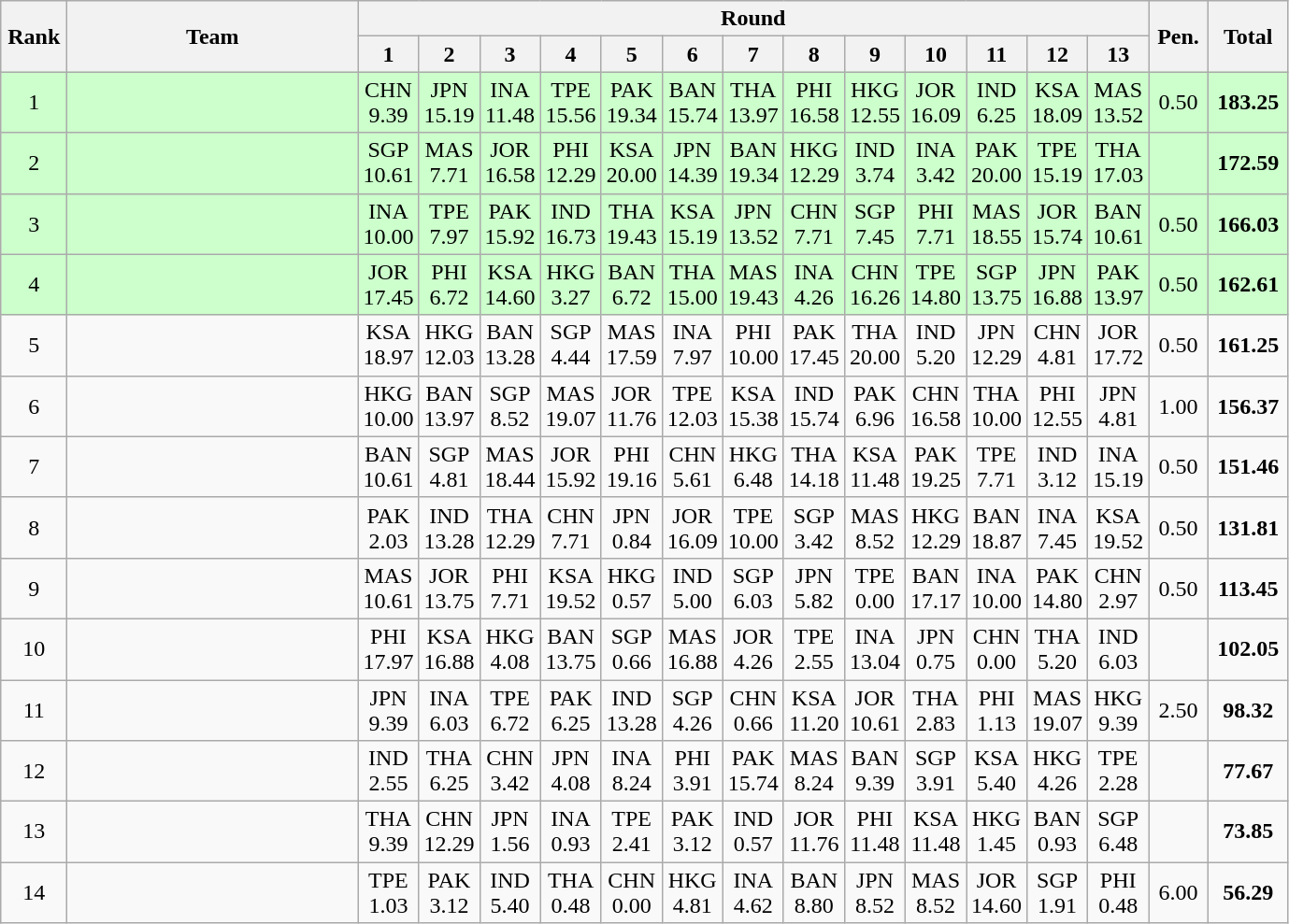<table class=wikitable style="text-align:center">
<tr>
<th rowspan="2" width=40>Rank</th>
<th rowspan="2" width=200>Team</th>
<th colspan=13>Round</th>
<th rowspan=2 width=35>Pen.</th>
<th rowspan=2 width=50>Total</th>
</tr>
<tr>
<th width=35>1</th>
<th width=35>2</th>
<th width=35>3</th>
<th width=35>4</th>
<th width=35>5</th>
<th width=35>6</th>
<th width=35>7</th>
<th width=35>8</th>
<th width=35>9</th>
<th width=35>10</th>
<th width=35>11</th>
<th width=35>12</th>
<th width=35>13</th>
</tr>
<tr bgcolor="ccffcc">
<td>1</td>
<td align=left></td>
<td>CHN<br>9.39</td>
<td>JPN<br>15.19</td>
<td>INA<br>11.48</td>
<td>TPE<br>15.56</td>
<td>PAK<br>19.34</td>
<td>BAN<br>15.74</td>
<td>THA<br>13.97</td>
<td>PHI<br>16.58</td>
<td>HKG<br>12.55</td>
<td>JOR<br>16.09</td>
<td>IND<br>6.25</td>
<td>KSA<br>18.09</td>
<td>MAS<br>13.52</td>
<td>0.50</td>
<td><strong>183.25</strong></td>
</tr>
<tr bgcolor="ccffcc">
<td>2</td>
<td align=left></td>
<td>SGP<br>10.61</td>
<td>MAS<br>7.71</td>
<td>JOR<br>16.58</td>
<td>PHI<br>12.29</td>
<td>KSA<br>20.00</td>
<td>JPN<br>14.39</td>
<td>BAN<br>19.34</td>
<td>HKG<br>12.29</td>
<td>IND<br>3.74</td>
<td>INA<br>3.42</td>
<td>PAK<br>20.00</td>
<td>TPE<br>15.19</td>
<td>THA<br>17.03</td>
<td></td>
<td><strong>172.59</strong></td>
</tr>
<tr bgcolor="ccffcc">
<td>3</td>
<td align=left></td>
<td>INA<br>10.00</td>
<td>TPE<br>7.97</td>
<td>PAK<br>15.92</td>
<td>IND<br>16.73</td>
<td>THA<br>19.43</td>
<td>KSA<br>15.19</td>
<td>JPN<br>13.52</td>
<td>CHN<br>7.71</td>
<td>SGP<br>7.45</td>
<td>PHI<br>7.71</td>
<td>MAS<br>18.55</td>
<td>JOR<br>15.74</td>
<td>BAN<br>10.61</td>
<td>0.50</td>
<td><strong>166.03</strong></td>
</tr>
<tr bgcolor="ccffcc">
<td>4</td>
<td align=left></td>
<td>JOR<br>17.45</td>
<td>PHI<br>6.72</td>
<td>KSA<br>14.60</td>
<td>HKG<br>3.27</td>
<td>BAN<br>6.72</td>
<td>THA<br>15.00</td>
<td>MAS<br>19.43</td>
<td>INA<br>4.26</td>
<td>CHN<br>16.26</td>
<td>TPE<br>14.80</td>
<td>SGP<br>13.75</td>
<td>JPN<br>16.88</td>
<td>PAK<br>13.97</td>
<td>0.50</td>
<td><strong>162.61</strong></td>
</tr>
<tr>
<td>5</td>
<td align=left></td>
<td>KSA<br>18.97</td>
<td>HKG<br>12.03</td>
<td>BAN<br>13.28</td>
<td>SGP<br>4.44</td>
<td>MAS<br>17.59</td>
<td>INA<br>7.97</td>
<td>PHI<br>10.00</td>
<td>PAK<br>17.45</td>
<td>THA<br>20.00</td>
<td>IND<br>5.20</td>
<td>JPN<br>12.29</td>
<td>CHN<br>4.81</td>
<td>JOR<br>17.72</td>
<td>0.50</td>
<td><strong>161.25</strong></td>
</tr>
<tr>
<td>6</td>
<td align=left></td>
<td>HKG<br>10.00</td>
<td>BAN<br>13.97</td>
<td>SGP<br>8.52</td>
<td>MAS<br>19.07</td>
<td>JOR<br>11.76</td>
<td>TPE<br>12.03</td>
<td>KSA<br>15.38</td>
<td>IND<br>15.74</td>
<td>PAK<br>6.96</td>
<td>CHN<br>16.58</td>
<td>THA<br>10.00</td>
<td>PHI<br>12.55</td>
<td>JPN<br>4.81</td>
<td>1.00</td>
<td><strong>156.37</strong></td>
</tr>
<tr>
<td>7</td>
<td align=left></td>
<td>BAN<br>10.61</td>
<td>SGP<br>4.81</td>
<td>MAS<br>18.44</td>
<td>JOR<br>15.92</td>
<td>PHI<br>19.16</td>
<td>CHN<br>5.61</td>
<td>HKG<br>6.48</td>
<td>THA<br>14.18</td>
<td>KSA<br>11.48</td>
<td>PAK<br>19.25</td>
<td>TPE<br>7.71</td>
<td>IND<br>3.12</td>
<td>INA<br>15.19</td>
<td>0.50</td>
<td><strong>151.46</strong></td>
</tr>
<tr>
<td>8</td>
<td align=left></td>
<td>PAK<br>2.03</td>
<td>IND<br>13.28</td>
<td>THA<br>12.29</td>
<td>CHN<br>7.71</td>
<td>JPN<br>0.84</td>
<td>JOR<br>16.09</td>
<td>TPE<br>10.00</td>
<td>SGP<br>3.42</td>
<td>MAS<br>8.52</td>
<td>HKG<br>12.29</td>
<td>BAN<br>18.87</td>
<td>INA<br>7.45</td>
<td>KSA<br>19.52</td>
<td>0.50</td>
<td><strong>131.81</strong></td>
</tr>
<tr>
<td>9</td>
<td align=left></td>
<td>MAS<br>10.61</td>
<td>JOR<br>13.75</td>
<td>PHI<br>7.71</td>
<td>KSA<br>19.52</td>
<td>HKG<br>0.57</td>
<td>IND<br>5.00</td>
<td>SGP<br>6.03</td>
<td>JPN<br>5.82</td>
<td>TPE<br>0.00</td>
<td>BAN<br>17.17</td>
<td>INA<br>10.00</td>
<td>PAK<br>14.80</td>
<td>CHN<br>2.97</td>
<td>0.50</td>
<td><strong>113.45</strong></td>
</tr>
<tr>
<td>10</td>
<td align=left></td>
<td>PHI<br>17.97</td>
<td>KSA<br>16.88</td>
<td>HKG<br>4.08</td>
<td>BAN<br>13.75</td>
<td>SGP<br>0.66</td>
<td>MAS<br>16.88</td>
<td>JOR<br>4.26</td>
<td>TPE<br>2.55</td>
<td>INA<br>13.04</td>
<td>JPN<br>0.75</td>
<td>CHN<br>0.00</td>
<td>THA<br>5.20</td>
<td>IND<br>6.03</td>
<td></td>
<td><strong>102.05</strong></td>
</tr>
<tr>
<td>11</td>
<td align=left></td>
<td>JPN<br>9.39</td>
<td>INA<br>6.03</td>
<td>TPE<br>6.72</td>
<td>PAK<br>6.25</td>
<td>IND<br>13.28</td>
<td>SGP<br>4.26</td>
<td>CHN<br>0.66</td>
<td>KSA<br>11.20</td>
<td>JOR<br>10.61</td>
<td>THA<br>2.83</td>
<td>PHI<br>1.13</td>
<td>MAS<br>19.07</td>
<td>HKG<br>9.39</td>
<td>2.50</td>
<td><strong>98.32</strong></td>
</tr>
<tr>
<td>12</td>
<td align=left></td>
<td>IND<br>2.55</td>
<td>THA<br>6.25</td>
<td>CHN<br>3.42</td>
<td>JPN<br>4.08</td>
<td>INA<br>8.24</td>
<td>PHI<br>3.91</td>
<td>PAK<br>15.74</td>
<td>MAS<br>8.24</td>
<td>BAN<br>9.39</td>
<td>SGP<br>3.91</td>
<td>KSA<br>5.40</td>
<td>HKG<br>4.26</td>
<td>TPE<br>2.28</td>
<td></td>
<td><strong>77.67</strong></td>
</tr>
<tr>
<td>13</td>
<td align=left></td>
<td>THA<br>9.39</td>
<td>CHN<br>12.29</td>
<td>JPN<br>1.56</td>
<td>INA<br>0.93</td>
<td>TPE<br>2.41</td>
<td>PAK<br>3.12</td>
<td>IND<br>0.57</td>
<td>JOR<br>11.76</td>
<td>PHI<br>11.48</td>
<td>KSA<br>11.48</td>
<td>HKG<br>1.45</td>
<td>BAN<br>0.93</td>
<td>SGP<br>6.48</td>
<td></td>
<td><strong>73.85</strong></td>
</tr>
<tr>
<td>14</td>
<td align=left></td>
<td>TPE<br>1.03</td>
<td>PAK<br>3.12</td>
<td>IND<br>5.40</td>
<td>THA<br>0.48</td>
<td>CHN<br>0.00</td>
<td>HKG<br>4.81</td>
<td>INA<br>4.62</td>
<td>BAN<br>8.80</td>
<td>JPN<br>8.52</td>
<td>MAS<br>8.52</td>
<td>JOR<br>14.60</td>
<td>SGP<br>1.91</td>
<td>PHI<br>0.48</td>
<td>6.00</td>
<td><strong>56.29</strong></td>
</tr>
</table>
